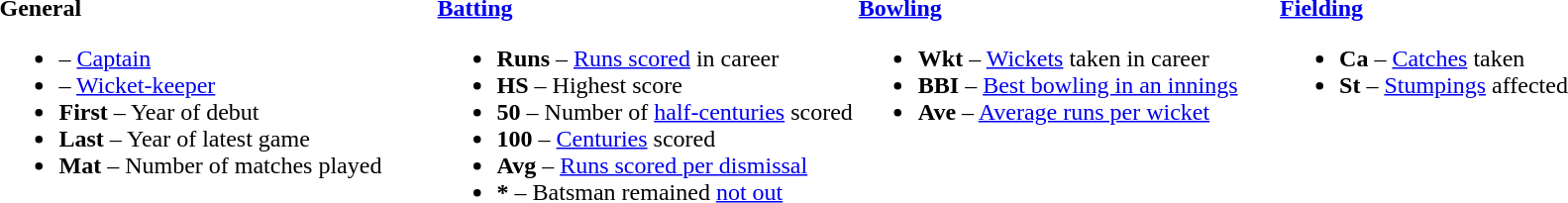<table>
<tr>
<td valign="top" style="width:26%"><br><strong>General</strong><ul><li> – <a href='#'>Captain</a></li><li> – <a href='#'>Wicket-keeper</a></li><li><strong>First</strong> – Year of debut</li><li><strong>Last</strong> – Year of latest game</li><li><strong>Mat</strong> – Number of matches played</li></ul></td>
<td valign="top" style="width:25%"><br><strong><a href='#'>Batting</a></strong><ul><li><strong>Runs</strong> – <a href='#'>Runs scored</a> in career</li><li><strong>HS</strong> – Highest score</li><li><strong>50</strong> – Number of <a href='#'>half-centuries</a> scored</li><li><strong>100</strong> – <a href='#'>Centuries</a> scored</li><li><strong>Avg</strong> – <a href='#'>Runs scored per dismissal</a></li><li><strong>*</strong> – Batsman remained <a href='#'>not out</a></li></ul></td>
<td valign="top" style="width:25%"><br><strong><a href='#'>Bowling</a></strong><ul><li><strong>Wkt</strong> – <a href='#'>Wickets</a> taken in career</li><li><strong>BBI</strong> – <a href='#'>Best bowling in an innings</a></li><li><strong>Ave</strong> – <a href='#'>Average runs per wicket</a></li></ul></td>
<td valign="top" style="width:24%"><br><strong><a href='#'>Fielding</a></strong><ul><li><strong>Ca</strong> – <a href='#'>Catches</a> taken</li><li><strong>St</strong> – <a href='#'>Stumpings</a> affected</li></ul></td>
</tr>
</table>
